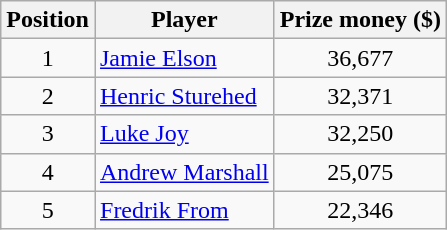<table class=wikitable>
<tr>
<th>Position</th>
<th>Player</th>
<th>Prize money ($)</th>
</tr>
<tr>
<td align=center>1</td>
<td> <a href='#'>Jamie Elson</a></td>
<td align=center>36,677</td>
</tr>
<tr>
<td align=center>2</td>
<td> <a href='#'>Henric Sturehed</a></td>
<td align=center>32,371</td>
</tr>
<tr>
<td align=center>3</td>
<td> <a href='#'>Luke Joy</a></td>
<td align=center>32,250</td>
</tr>
<tr>
<td align=center>4</td>
<td> <a href='#'>Andrew Marshall</a></td>
<td align=center>25,075</td>
</tr>
<tr>
<td align=center>5</td>
<td> <a href='#'>Fredrik From</a></td>
<td align=center>22,346</td>
</tr>
</table>
